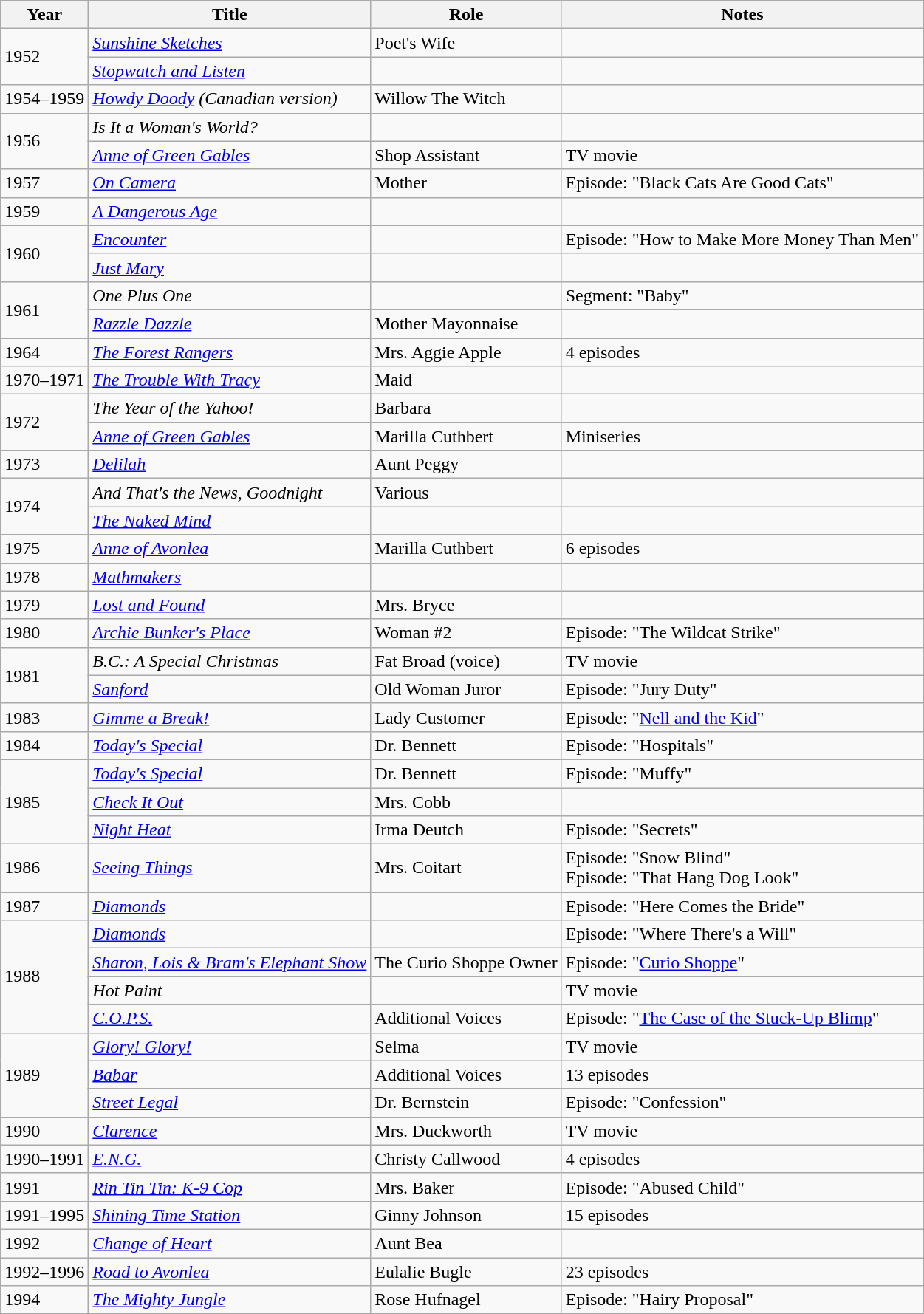<table class="wikitable sortable">
<tr>
<th>Year</th>
<th>Title</th>
<th>Role</th>
<th>Notes</th>
</tr>
<tr>
<td rowspan=2>1952</td>
<td><em><a href='#'>Sunshine Sketches</a></em></td>
<td>Poet's Wife</td>
<td></td>
</tr>
<tr>
<td><em><a href='#'>Stopwatch and Listen</a></em></td>
<td></td>
<td></td>
</tr>
<tr>
<td>1954–1959</td>
<td><em><a href='#'>Howdy Doody</a> (Canadian version)</em></td>
<td>Willow The Witch</td>
<td></td>
</tr>
<tr>
<td rowspan=2>1956</td>
<td><em>Is It a Woman's World?</em></td>
<td></td>
<td></td>
</tr>
<tr>
<td><em><a href='#'>Anne of Green Gables</a></em></td>
<td>Shop Assistant</td>
<td>TV movie</td>
</tr>
<tr>
<td>1957</td>
<td><em><a href='#'>On Camera</a></em></td>
<td>Mother</td>
<td>Episode: "Black Cats Are Good Cats"</td>
</tr>
<tr>
<td>1959</td>
<td data-sort-value="Dangerous Age, The"><em><a href='#'>A Dangerous Age</a></em></td>
<td></td>
<td></td>
</tr>
<tr>
<td rowspan=2>1960</td>
<td><em><a href='#'>Encounter</a></em></td>
<td></td>
<td>Episode: "How to Make More Money Than Men"</td>
</tr>
<tr>
<td><em><a href='#'>Just Mary</a></em></td>
<td></td>
<td></td>
</tr>
<tr>
<td rowspan=2>1961</td>
<td><em>One Plus One</em></td>
<td></td>
<td>Segment: "Baby"</td>
</tr>
<tr>
<td><em><a href='#'>Razzle Dazzle</a></em></td>
<td>Mother Mayonnaise</td>
<td></td>
</tr>
<tr>
<td>1964</td>
<td data-sort-value="Forest Rangers, The"><em><a href='#'>The Forest Rangers</a></em></td>
<td>Mrs. Aggie Apple</td>
<td>4 episodes</td>
</tr>
<tr>
<td>1970–1971</td>
<td data-sort-value="Trouble With Tracy, The"><em><a href='#'>The Trouble With Tracy</a></em></td>
<td>Maid</td>
<td></td>
</tr>
<tr>
<td rowspan=2>1972</td>
<td data-sort-value="Year of the Yahoo!, The"><em>The Year of the Yahoo!</em></td>
<td>Barbara</td>
<td></td>
</tr>
<tr>
<td><em><a href='#'>Anne of Green Gables</a></em></td>
<td>Marilla Cuthbert</td>
<td>Miniseries</td>
</tr>
<tr>
<td>1973</td>
<td><em><a href='#'>Delilah</a></em></td>
<td>Aunt Peggy</td>
<td></td>
</tr>
<tr>
<td rowspan=2>1974</td>
<td><em>And That's the News, Goodnight</em></td>
<td>Various</td>
<td></td>
</tr>
<tr>
<td data-sort-value="Naked Mind, The"><em><a href='#'>The Naked Mind</a></em></td>
<td></td>
<td></td>
</tr>
<tr>
<td>1975</td>
<td><em><a href='#'>Anne of Avonlea</a></em></td>
<td>Marilla Cuthbert</td>
<td>6 episodes</td>
</tr>
<tr>
<td>1978</td>
<td><em><a href='#'>Mathmakers</a></em></td>
<td></td>
<td></td>
</tr>
<tr>
<td>1979</td>
<td><em><a href='#'>Lost and Found</a></em></td>
<td>Mrs. Bryce</td>
<td></td>
</tr>
<tr>
<td>1980</td>
<td><em><a href='#'>Archie Bunker's Place</a></em></td>
<td>Woman #2</td>
<td>Episode: "The Wildcat Strike"</td>
</tr>
<tr>
<td rowspan=2>1981</td>
<td><em>B.C.: A Special Christmas</em></td>
<td>Fat Broad (voice)</td>
<td>TV movie</td>
</tr>
<tr>
<td><em><a href='#'>Sanford</a></em></td>
<td>Old Woman Juror</td>
<td>Episode: "Jury Duty"</td>
</tr>
<tr>
<td>1983</td>
<td><em><a href='#'>Gimme a Break!</a></em></td>
<td>Lady Customer</td>
<td>Episode: "<a href='#'>Nell and the Kid</a>"</td>
</tr>
<tr>
<td>1984</td>
<td><em><a href='#'>Today's Special</a></em></td>
<td>Dr. Bennett</td>
<td>Episode: "Hospitals"</td>
</tr>
<tr>
<td rowspan=3>1985</td>
<td><em><a href='#'>Today's Special</a></em></td>
<td>Dr. Bennett</td>
<td>Episode: "Muffy"</td>
</tr>
<tr>
<td><em><a href='#'>Check It Out</a></em></td>
<td>Mrs. Cobb</td>
<td></td>
</tr>
<tr>
<td><em><a href='#'>Night Heat</a></em></td>
<td>Irma Deutch</td>
<td>Episode: "Secrets"</td>
</tr>
<tr>
<td>1986</td>
<td><em><a href='#'>Seeing Things</a></em></td>
<td>Mrs. Coitart</td>
<td>Episode: "Snow Blind"<br>Episode: "That Hang Dog Look"</td>
</tr>
<tr>
<td>1987</td>
<td><em><a href='#'>Diamonds</a></em></td>
<td></td>
<td>Episode: "Here Comes the Bride"</td>
</tr>
<tr>
<td rowspan=4>1988</td>
<td><em><a href='#'>Diamonds</a></em></td>
<td></td>
<td>Episode: "Where There's a Will"</td>
</tr>
<tr>
<td><em><a href='#'>Sharon, Lois & Bram's Elephant Show</a></em></td>
<td>The Curio Shoppe Owner</td>
<td>Episode: "<a href='#'>Curio Shoppe</a>"</td>
</tr>
<tr>
<td><em>Hot Paint</em></td>
<td></td>
<td>TV movie</td>
</tr>
<tr>
<td><em><a href='#'>C.O.P.S.</a></em></td>
<td>Additional Voices</td>
<td>Episode: "<a href='#'>The Case of the Stuck-Up Blimp</a>"</td>
</tr>
<tr>
<td rowspan=3>1989</td>
<td><em><a href='#'>Glory! Glory!</a></em></td>
<td>Selma</td>
<td>TV movie</td>
</tr>
<tr>
<td><em><a href='#'>Babar</a></em></td>
<td>Additional Voices</td>
<td>13 episodes</td>
</tr>
<tr>
<td><em><a href='#'>Street Legal</a></em></td>
<td>Dr. Bernstein</td>
<td>Episode: "Confession"</td>
</tr>
<tr>
<td>1990</td>
<td><em><a href='#'>Clarence</a></em></td>
<td>Mrs. Duckworth</td>
<td>TV movie</td>
</tr>
<tr>
<td>1990–1991</td>
<td><em><a href='#'>E.N.G.</a></em></td>
<td>Christy Callwood</td>
<td>4 episodes</td>
</tr>
<tr>
<td>1991</td>
<td><em><a href='#'>Rin Tin Tin: K-9 Cop</a></em></td>
<td>Mrs. Baker</td>
<td>Episode: "Abused Child"</td>
</tr>
<tr>
<td>1991–1995</td>
<td><em><a href='#'>Shining Time Station</a></em></td>
<td>Ginny Johnson</td>
<td>15 episodes</td>
</tr>
<tr>
<td>1992</td>
<td><em><a href='#'>Change of Heart</a></em></td>
<td>Aunt Bea</td>
<td></td>
</tr>
<tr>
<td>1992–1996</td>
<td><em><a href='#'>Road to Avonlea</a></em></td>
<td>Eulalie Bugle</td>
<td>23 episodes</td>
</tr>
<tr>
<td>1994</td>
<td data-sort-value="Mighty Jungle, The"><em><a href='#'>The Mighty Jungle</a></em></td>
<td>Rose Hufnagel</td>
<td>Episode: "Hairy Proposal"</td>
</tr>
<tr>
</tr>
</table>
